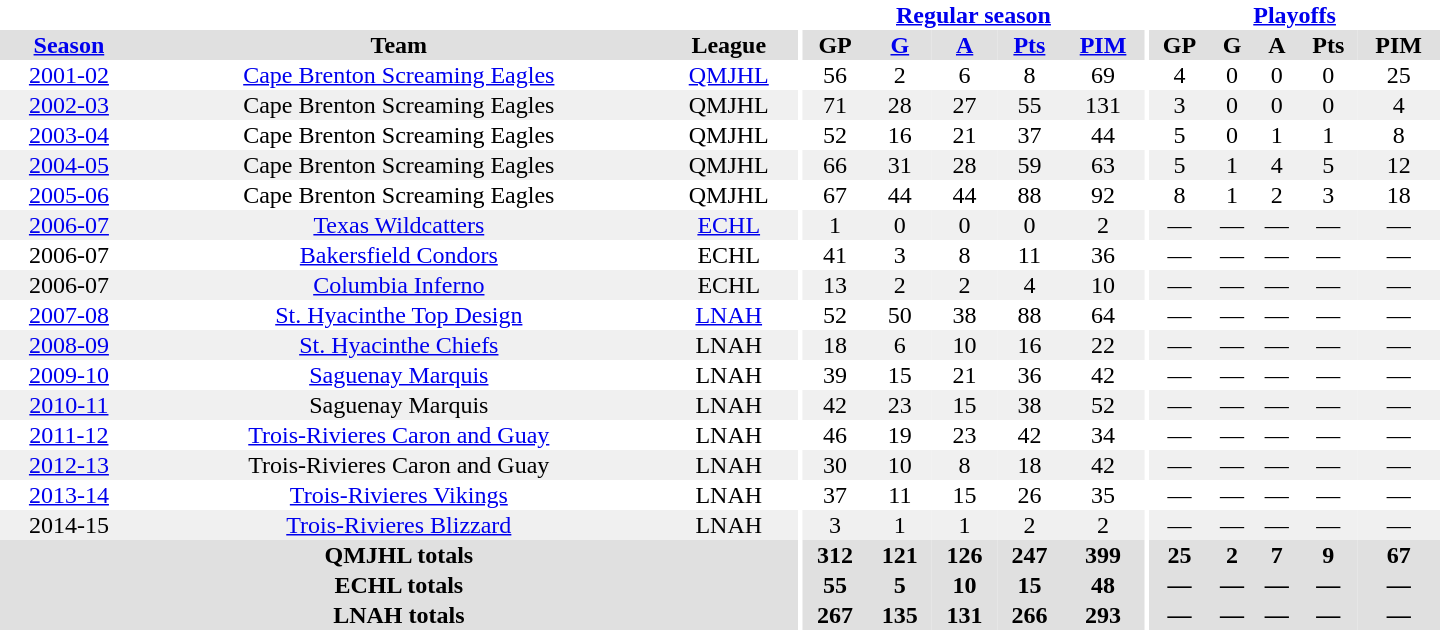<table cellspacing="0" cellpadding="1" border="0" style="text-align:center; width:60em">
<tr>
<th colspan="3" bgcolor="#ffffff"></th>
<th rowspan="92" bgcolor="#ffffff"></th>
<th colspan="5"><a href='#'>Regular season</a></th>
<th rowspan="92" bgcolor="#ffffff"></th>
<th colspan="5"><a href='#'>Playoffs</a></th>
</tr>
<tr bgcolor="#e0e0e0">
<th><a href='#'>Season</a></th>
<th>Team</th>
<th>League</th>
<th>GP</th>
<th><a href='#'>G</a></th>
<th><a href='#'>A</a></th>
<th><a href='#'>Pts</a></th>
<th><a href='#'>PIM</a></th>
<th>GP</th>
<th>G</th>
<th>A</th>
<th>Pts</th>
<th>PIM</th>
</tr>
<tr>
<td><a href='#'>2001-02</a></td>
<td><a href='#'>Cape Brenton Screaming Eagles</a></td>
<td><a href='#'>QMJHL</a></td>
<td>56</td>
<td>2</td>
<td>6</td>
<td>8</td>
<td>69</td>
<td>4</td>
<td>0</td>
<td>0</td>
<td>0</td>
<td>25</td>
</tr>
<tr bgcolor="#f0f0f0">
<td><a href='#'>2002-03</a></td>
<td>Cape Brenton Screaming Eagles</td>
<td>QMJHL</td>
<td>71</td>
<td>28</td>
<td>27</td>
<td>55</td>
<td>131</td>
<td>3</td>
<td>0</td>
<td>0</td>
<td>0</td>
<td>4</td>
</tr>
<tr>
<td><a href='#'>2003-04</a></td>
<td>Cape Brenton Screaming Eagles</td>
<td>QMJHL</td>
<td>52</td>
<td>16</td>
<td>21</td>
<td>37</td>
<td>44</td>
<td>5</td>
<td>0</td>
<td>1</td>
<td>1</td>
<td>8</td>
</tr>
<tr bgcolor="#f0f0f0">
<td><a href='#'>2004-05</a></td>
<td>Cape Brenton Screaming Eagles</td>
<td>QMJHL</td>
<td>66</td>
<td>31</td>
<td>28</td>
<td>59</td>
<td>63</td>
<td>5</td>
<td>1</td>
<td>4</td>
<td>5</td>
<td>12</td>
</tr>
<tr>
<td><a href='#'>2005-06</a></td>
<td>Cape Brenton Screaming Eagles</td>
<td>QMJHL</td>
<td>67</td>
<td>44</td>
<td>44</td>
<td>88</td>
<td>92</td>
<td>8</td>
<td>1</td>
<td>2</td>
<td>3</td>
<td>18</td>
</tr>
<tr bgcolor="#f0f0f0">
<td><a href='#'>2006-07</a></td>
<td><a href='#'>Texas Wildcatters</a></td>
<td><a href='#'>ECHL</a></td>
<td>1</td>
<td>0</td>
<td>0</td>
<td>0</td>
<td>2</td>
<td>—</td>
<td>—</td>
<td>—</td>
<td>—</td>
<td>—</td>
</tr>
<tr>
<td>2006-07</td>
<td><a href='#'>Bakersfield Condors</a></td>
<td>ECHL</td>
<td>41</td>
<td>3</td>
<td>8</td>
<td>11</td>
<td>36</td>
<td>—</td>
<td>—</td>
<td>—</td>
<td>—</td>
<td>—</td>
</tr>
<tr bgcolor="#f0f0f0">
<td>2006-07</td>
<td><a href='#'>Columbia Inferno</a></td>
<td>ECHL</td>
<td>13</td>
<td>2</td>
<td>2</td>
<td>4</td>
<td>10</td>
<td>—</td>
<td>—</td>
<td>—</td>
<td>—</td>
<td>—</td>
</tr>
<tr>
<td><a href='#'>2007-08</a></td>
<td><a href='#'>St. Hyacinthe Top Design</a></td>
<td><a href='#'>LNAH</a></td>
<td>52</td>
<td>50</td>
<td>38</td>
<td>88</td>
<td>64</td>
<td>—</td>
<td>—</td>
<td>—</td>
<td>—</td>
<td>—</td>
</tr>
<tr bgcolor="#f0f0f0">
<td><a href='#'>2008-09</a></td>
<td><a href='#'>St. Hyacinthe Chiefs</a></td>
<td>LNAH</td>
<td>18</td>
<td>6</td>
<td>10</td>
<td>16</td>
<td>22</td>
<td>—</td>
<td>—</td>
<td>—</td>
<td>—</td>
<td>—</td>
</tr>
<tr>
<td><a href='#'>2009-10</a></td>
<td><a href='#'>Saguenay Marquis</a></td>
<td>LNAH</td>
<td>39</td>
<td>15</td>
<td>21</td>
<td>36</td>
<td>42</td>
<td>—</td>
<td>—</td>
<td>—</td>
<td>—</td>
<td>—</td>
</tr>
<tr bgcolor="#f0f0f0">
<td><a href='#'>2010-11</a></td>
<td>Saguenay Marquis</td>
<td>LNAH</td>
<td>42</td>
<td>23</td>
<td>15</td>
<td>38</td>
<td>52</td>
<td>—</td>
<td>—</td>
<td>—</td>
<td>—</td>
<td>—</td>
</tr>
<tr>
<td><a href='#'>2011-12</a></td>
<td><a href='#'>Trois-Rivieres Caron and Guay</a></td>
<td>LNAH</td>
<td>46</td>
<td>19</td>
<td>23</td>
<td>42</td>
<td>34</td>
<td>—</td>
<td>—</td>
<td>—</td>
<td>—</td>
<td>—</td>
</tr>
<tr bgcolor="#f0f0f0">
<td><a href='#'>2012-13</a></td>
<td>Trois-Rivieres Caron and Guay</td>
<td>LNAH</td>
<td>30</td>
<td>10</td>
<td>8</td>
<td>18</td>
<td>42</td>
<td>—</td>
<td>—</td>
<td>—</td>
<td>—</td>
<td>—</td>
</tr>
<tr>
<td><a href='#'>2013-14</a></td>
<td><a href='#'>Trois-Rivieres Vikings</a></td>
<td>LNAH</td>
<td>37</td>
<td>11</td>
<td>15</td>
<td>26</td>
<td>35</td>
<td>—</td>
<td>—</td>
<td>—</td>
<td>—</td>
<td>—</td>
</tr>
<tr bgcolor="#f0f0f0">
<td>2014-15</td>
<td><a href='#'>Trois-Rivieres Blizzard</a></td>
<td>LNAH</td>
<td>3</td>
<td>1</td>
<td>1</td>
<td>2</td>
<td>2</td>
<td>—</td>
<td>—</td>
<td>—</td>
<td>—</td>
<td>—</td>
</tr>
<tr bgcolor="#e0e0e0">
<th colspan="3">QMJHL totals</th>
<th>312</th>
<th>121</th>
<th>126</th>
<th>247</th>
<th>399</th>
<th>25</th>
<th>2</th>
<th>7</th>
<th>9</th>
<th>67</th>
</tr>
<tr bgcolor="#e0e0e0">
<th colspan="3">ECHL totals</th>
<th>55</th>
<th>5</th>
<th>10</th>
<th>15</th>
<th>48</th>
<th>—</th>
<th>—</th>
<th>—</th>
<th>—</th>
<th>—</th>
</tr>
<tr bgcolor="#e0e0e0">
<th colspan="3">LNAH totals</th>
<th>267</th>
<th>135</th>
<th>131</th>
<th>266</th>
<th>293</th>
<th>—</th>
<th>—</th>
<th>—</th>
<th>—</th>
<th>—</th>
</tr>
</table>
